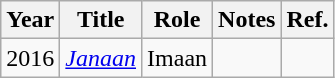<table class="wikitable">
<tr>
<th>Year</th>
<th>Title</th>
<th>Role</th>
<th>Notes</th>
<th>Ref.</th>
</tr>
<tr>
<td>2016</td>
<td><em><a href='#'>Janaan</a></em></td>
<td>Imaan</td>
<td></td>
<td></td>
</tr>
</table>
